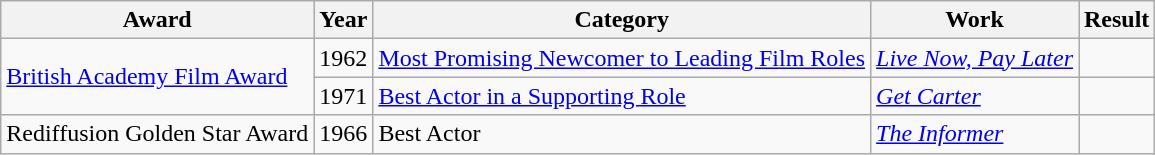<table class="wikitable sortable">
<tr>
<th>Award</th>
<th>Year</th>
<th>Category</th>
<th>Work</th>
<th>Result</th>
</tr>
<tr>
<td rowspan="2"><a href='#'>British Academy Film Award</a></td>
<td>1962</td>
<td><a href='#'>Most Promising Newcomer to Leading Film Roles</a></td>
<td><em><a href='#'>Live Now, Pay Later</a></em></td>
<td></td>
</tr>
<tr>
<td>1971</td>
<td><a href='#'>Best Actor in a Supporting Role</a></td>
<td><em><a href='#'>Get Carter</a></em></td>
<td></td>
</tr>
<tr>
<td>Rediffusion Golden Star Award</td>
<td>1966</td>
<td>Best Actor</td>
<td><em><a href='#'>The Informer</a></em></td>
<td></td>
</tr>
</table>
